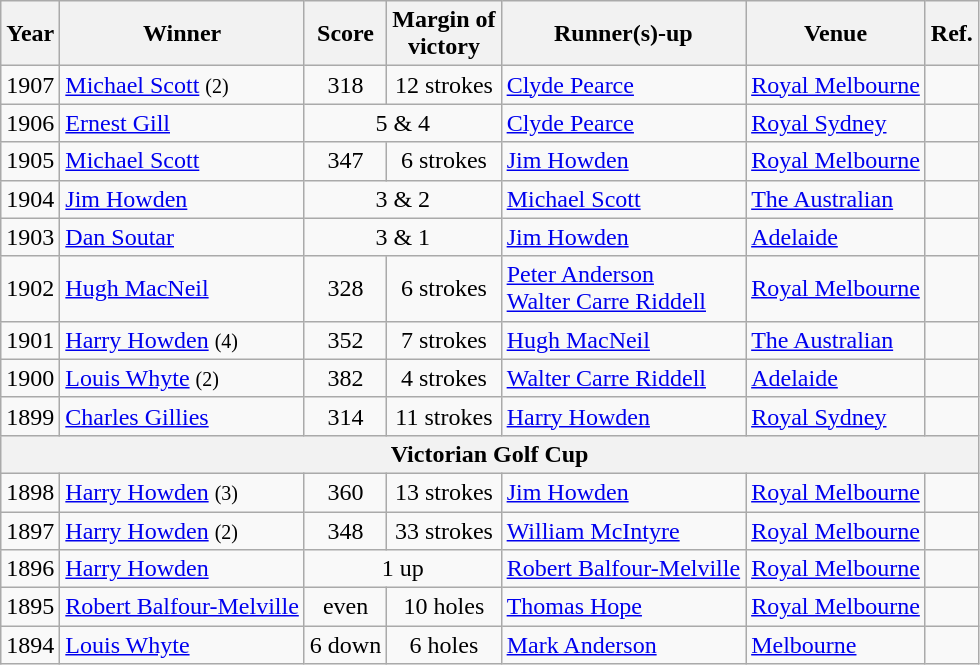<table class=wikitable>
<tr>
<th>Year</th>
<th>Winner</th>
<th>Score</th>
<th>Margin of<br>victory</th>
<th>Runner(s)-up</th>
<th>Venue</th>
<th>Ref.</th>
</tr>
<tr>
<td>1907</td>
<td> <a href='#'>Michael Scott</a> <small>(2)</small></td>
<td align=center>318</td>
<td align=center>12 strokes</td>
<td> <a href='#'>Clyde Pearce</a></td>
<td><a href='#'>Royal Melbourne</a></td>
<td></td>
</tr>
<tr>
<td>1906</td>
<td> <a href='#'>Ernest Gill</a></td>
<td align=center colspan=2>5 & 4</td>
<td> <a href='#'>Clyde Pearce</a></td>
<td><a href='#'>Royal Sydney</a></td>
<td></td>
</tr>
<tr>
<td>1905</td>
<td> <a href='#'>Michael Scott</a></td>
<td align=center>347</td>
<td align=center>6 strokes</td>
<td> <a href='#'>Jim Howden</a></td>
<td><a href='#'>Royal Melbourne</a></td>
<td></td>
</tr>
<tr>
<td>1904</td>
<td> <a href='#'>Jim Howden</a></td>
<td align=center colspan=2>3 & 2</td>
<td> <a href='#'>Michael Scott</a></td>
<td><a href='#'>The Australian</a></td>
<td></td>
</tr>
<tr>
<td>1903</td>
<td> <a href='#'>Dan Soutar</a></td>
<td align=center colspan=2>3 & 1</td>
<td> <a href='#'>Jim Howden</a></td>
<td><a href='#'>Adelaide</a></td>
<td></td>
</tr>
<tr>
<td>1902</td>
<td> <a href='#'>Hugh MacNeil</a></td>
<td align=center>328</td>
<td align=center>6 strokes</td>
<td> <a href='#'>Peter Anderson</a><br> <a href='#'>Walter Carre Riddell</a></td>
<td><a href='#'>Royal Melbourne</a></td>
<td></td>
</tr>
<tr>
<td>1901</td>
<td> <a href='#'>Harry Howden</a> <small>(4)</small></td>
<td align=center>352</td>
<td align=center>7 strokes</td>
<td> <a href='#'>Hugh MacNeil</a></td>
<td><a href='#'>The Australian</a></td>
<td></td>
</tr>
<tr>
<td>1900</td>
<td> <a href='#'>Louis Whyte</a> <small>(2)</small></td>
<td align=center>382</td>
<td align=center>4 strokes</td>
<td> <a href='#'>Walter Carre Riddell</a></td>
<td><a href='#'>Adelaide</a></td>
<td></td>
</tr>
<tr>
<td>1899</td>
<td> <a href='#'>Charles Gillies</a></td>
<td align=center>314</td>
<td align=center>11 strokes</td>
<td> <a href='#'>Harry Howden</a></td>
<td><a href='#'>Royal Sydney</a></td>
<td></td>
</tr>
<tr>
<th colspan="7" align="center">Victorian Golf Cup</th>
</tr>
<tr>
<td>1898</td>
<td> <a href='#'>Harry Howden</a> <small>(3)</small></td>
<td align=center>360</td>
<td align=center>13 strokes</td>
<td> <a href='#'>Jim Howden</a></td>
<td><a href='#'>Royal Melbourne</a></td>
<td></td>
</tr>
<tr>
<td>1897</td>
<td> <a href='#'>Harry Howden</a> <small>(2)</small></td>
<td align=center>348</td>
<td align=center>33 strokes</td>
<td> <a href='#'>William McIntyre</a></td>
<td><a href='#'>Royal Melbourne</a></td>
<td></td>
</tr>
<tr>
<td>1896</td>
<td> <a href='#'>Harry Howden</a></td>
<td align=center colspan=2>1 up</td>
<td> <a href='#'>Robert Balfour-Melville</a></td>
<td><a href='#'>Royal Melbourne</a></td>
<td></td>
</tr>
<tr>
<td>1895</td>
<td> <a href='#'>Robert Balfour-Melville</a></td>
<td align=center>even</td>
<td align=center>10 holes</td>
<td> <a href='#'>Thomas Hope</a></td>
<td><a href='#'>Royal Melbourne</a></td>
<td></td>
</tr>
<tr>
<td>1894</td>
<td> <a href='#'>Louis Whyte</a></td>
<td align=center>6 down</td>
<td align=center>6 holes</td>
<td> <a href='#'>Mark Anderson</a></td>
<td><a href='#'>Melbourne</a></td>
<td></td>
</tr>
</table>
